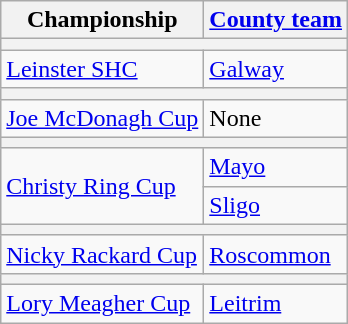<table class="wikitable sortable">
<tr>
<th>Championship</th>
<th><a href='#'>County team</a></th>
</tr>
<tr>
<th colspan="2"></th>
</tr>
<tr>
<td><a href='#'>Leinster SHC</a></td>
<td> <a href='#'>Galway</a></td>
</tr>
<tr>
<th colspan="2"></th>
</tr>
<tr>
<td><a href='#'>Joe McDonagh Cup</a></td>
<td>None</td>
</tr>
<tr>
<th colspan="2"></th>
</tr>
<tr>
<td rowspan="2"><a href='#'>Christy Ring Cup</a></td>
<td> <a href='#'>Mayo</a></td>
</tr>
<tr>
<td> <a href='#'>Sligo</a></td>
</tr>
<tr>
<th colspan="2"></th>
</tr>
<tr>
<td><a href='#'>Nicky Rackard Cup</a></td>
<td> <a href='#'>Roscommon</a></td>
</tr>
<tr>
<th colspan="2"></th>
</tr>
<tr>
<td><a href='#'>Lory Meagher Cup</a></td>
<td> <a href='#'>Leitrim</a></td>
</tr>
</table>
